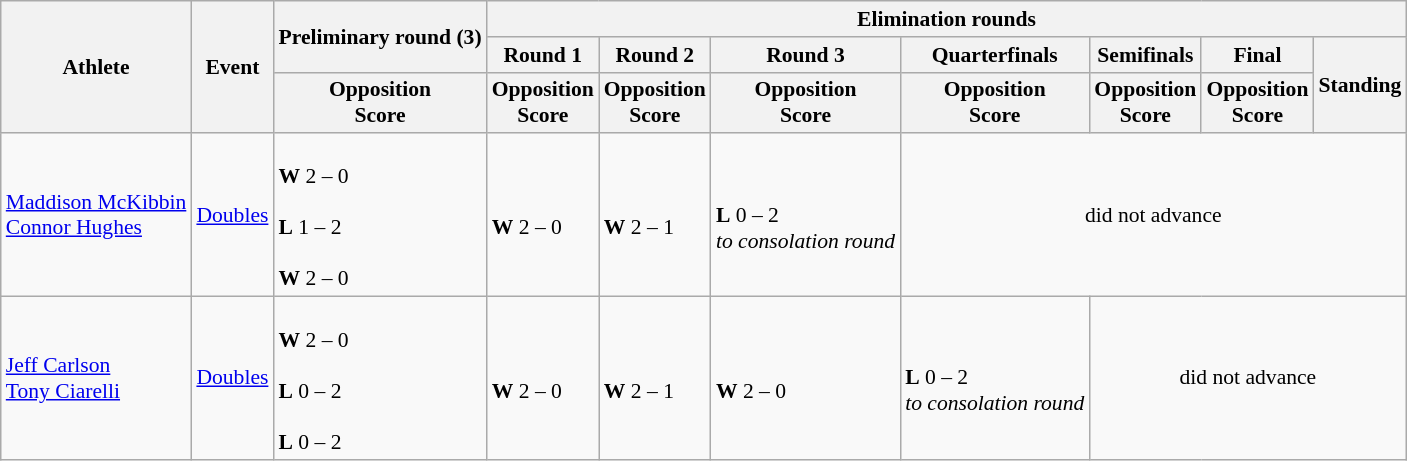<table class="wikitable" border="1" style="font-size:90%">
<tr>
<th rowspan=3>Athlete</th>
<th rowspan=3>Event</th>
<th rowspan=2>Preliminary round (3)</th>
<th colspan=7>Elimination rounds</th>
</tr>
<tr>
<th>Round 1</th>
<th>Round 2</th>
<th>Round 3</th>
<th>Quarterfinals</th>
<th>Semifinals</th>
<th>Final</th>
<th rowspan=2>Standing</th>
</tr>
<tr>
<th>Opposition <br> Score</th>
<th>Opposition <br> Score</th>
<th>Opposition <br> Score</th>
<th>Opposition <br> Score</th>
<th>Opposition <br> Score</th>
<th>Opposition <br> Score</th>
<th>Opposition <br> Score</th>
</tr>
<tr>
<td><a href='#'>Maddison McKibbin</a><br><a href='#'>Connor Hughes</a></td>
<td><a href='#'>Doubles</a></td>
<td><br><strong>W</strong> 2 – 0<br><br><strong>L</strong> 1 – 2<br> <br><strong>W</strong> 2 – 0</td>
<td><br><strong>W</strong> 2 – 0</td>
<td><br><strong>W</strong> 2 – 1</td>
<td><br><strong>L</strong> 0 – 2<br><em>to consolation round</em></td>
<td align=center colspan=4>did not advance</td>
</tr>
<tr>
<td><a href='#'>Jeff Carlson</a><br><a href='#'>Tony Ciarelli</a></td>
<td><a href='#'>Doubles</a></td>
<td><br><strong>W</strong> 2 – 0<br><br><strong>L</strong> 0 – 2<br><br><strong>L</strong> 0 – 2</td>
<td><br><strong>W</strong> 2 – 0</td>
<td><br><strong>W</strong> 2 – 1</td>
<td><br><strong>W</strong> 2 – 0</td>
<td><br><strong>L</strong> 0 – 2<br><em>to consolation round</em></td>
<td align=center colspan=3>did not advance</td>
</tr>
</table>
